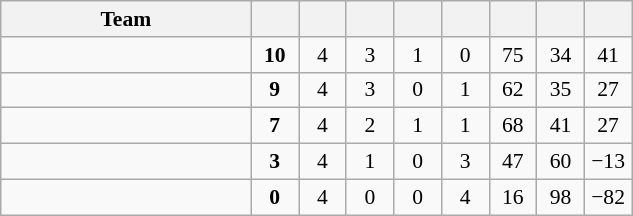<table class="wikitable" style="text-align: center; font-size:90% ">
<tr>
<th width="160">Team</th>
<th width="25"></th>
<th width="25"></th>
<th width="25"></th>
<th width="25"></th>
<th width="25"></th>
<th width="25"></th>
<th width="25"></th>
<th width="25"></th>
</tr>
<tr>
<td align="left"></td>
<td><strong>10</strong></td>
<td>4</td>
<td>3</td>
<td>1</td>
<td>0</td>
<td>75</td>
<td>34</td>
<td>41</td>
</tr>
<tr>
<td align="left"></td>
<td><strong>9</strong></td>
<td>4</td>
<td>3</td>
<td>0</td>
<td>1</td>
<td>62</td>
<td>35</td>
<td>27</td>
</tr>
<tr>
<td align="left"></td>
<td><strong>7</strong></td>
<td>4</td>
<td>2</td>
<td>1</td>
<td>1</td>
<td>68</td>
<td>41</td>
<td>27</td>
</tr>
<tr>
<td align="left"></td>
<td><strong>3</strong></td>
<td>4</td>
<td>1</td>
<td>0</td>
<td>3</td>
<td>47</td>
<td>60</td>
<td>−13</td>
</tr>
<tr>
<td align="left"></td>
<td><strong>0</strong></td>
<td>4</td>
<td>0</td>
<td>0</td>
<td>4</td>
<td>16</td>
<td>98</td>
<td>−82</td>
</tr>
</table>
